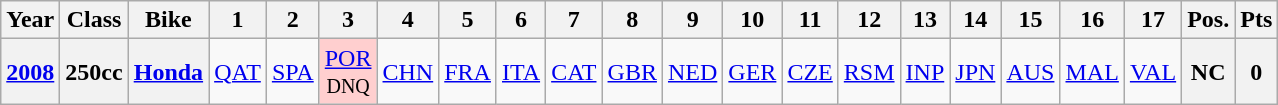<table class="wikitable" style="text-align:center">
<tr>
<th>Year</th>
<th>Class</th>
<th>Bike</th>
<th>1</th>
<th>2</th>
<th>3</th>
<th>4</th>
<th>5</th>
<th>6</th>
<th>7</th>
<th>8</th>
<th>9</th>
<th>10</th>
<th>11</th>
<th>12</th>
<th>13</th>
<th>14</th>
<th>15</th>
<th>16</th>
<th>17</th>
<th>Pos.</th>
<th>Pts</th>
</tr>
<tr>
<th><a href='#'>2008</a></th>
<th>250cc</th>
<th><a href='#'>Honda</a></th>
<td><a href='#'>QAT</a></td>
<td><a href='#'>SPA</a></td>
<td style="background:#FFCFCF;"><a href='#'>POR</a><br><small>DNQ</small></td>
<td><a href='#'>CHN</a></td>
<td><a href='#'>FRA</a></td>
<td><a href='#'>ITA</a></td>
<td><a href='#'>CAT</a></td>
<td><a href='#'>GBR</a></td>
<td><a href='#'>NED</a></td>
<td><a href='#'>GER</a></td>
<td><a href='#'>CZE</a></td>
<td><a href='#'>RSM</a></td>
<td><a href='#'>INP</a></td>
<td><a href='#'>JPN</a></td>
<td><a href='#'>AUS</a></td>
<td><a href='#'>MAL</a></td>
<td><a href='#'>VAL</a></td>
<th>NC</th>
<th>0</th>
</tr>
</table>
